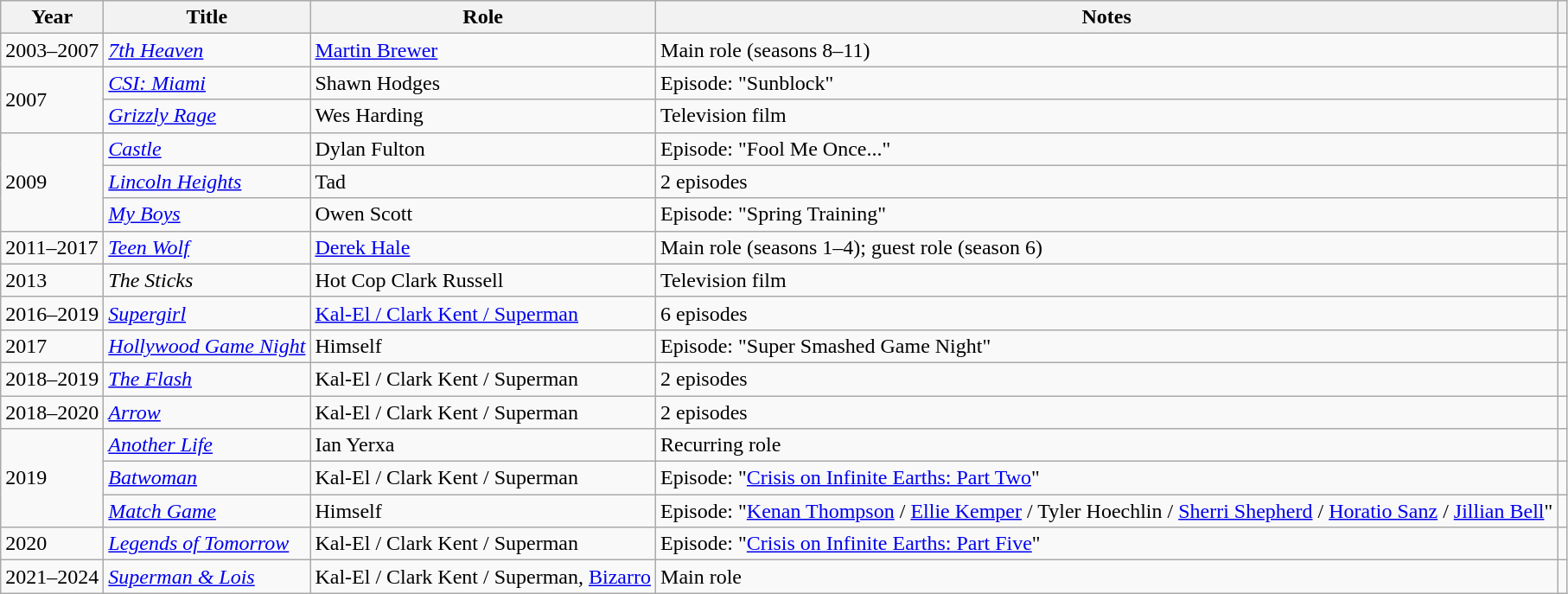<table class="wikitable sortable">
<tr>
<th>Year</th>
<th>Title</th>
<th>Role</th>
<th class="unsortable">Notes</th>
<th class="unsortable"></th>
</tr>
<tr>
<td>2003–2007</td>
<td><em><a href='#'>7th Heaven</a></em></td>
<td><a href='#'>Martin Brewer</a></td>
<td>Main role (seasons 8–11)</td>
<td></td>
</tr>
<tr>
<td rowspan="2">2007</td>
<td><em><a href='#'>CSI: Miami</a></em></td>
<td>Shawn Hodges</td>
<td>Episode: "Sunblock"</td>
<td></td>
</tr>
<tr>
<td><em><a href='#'>Grizzly Rage</a></em></td>
<td>Wes Harding</td>
<td>Television film</td>
<td></td>
</tr>
<tr>
<td rowspan="3">2009</td>
<td><em><a href='#'>Castle</a></em></td>
<td>Dylan Fulton</td>
<td>Episode: "Fool Me Once..."</td>
<td></td>
</tr>
<tr>
<td><em><a href='#'>Lincoln Heights</a></em></td>
<td>Tad</td>
<td>2 episodes</td>
<td></td>
</tr>
<tr>
<td><em><a href='#'>My Boys</a></em></td>
<td>Owen Scott</td>
<td>Episode: "Spring Training"</td>
<td></td>
</tr>
<tr>
<td>2011–2017</td>
<td><em><a href='#'>Teen Wolf</a></em></td>
<td><a href='#'>Derek Hale</a></td>
<td>Main role (seasons 1–4); guest role (season 6)</td>
<td></td>
</tr>
<tr>
<td>2013</td>
<td data-sort-value="Sticks, The"><em>The Sticks</em></td>
<td>Hot Cop Clark Russell</td>
<td>Television film</td>
<td></td>
</tr>
<tr>
<td>2016–2019</td>
<td><em><a href='#'>Supergirl</a></em></td>
<td><a href='#'>Kal-El / Clark Kent / Superman</a></td>
<td>6 episodes</td>
<td></td>
</tr>
<tr>
<td>2017</td>
<td><em><a href='#'>Hollywood Game Night</a></em></td>
<td>Himself</td>
<td>Episode: "Super Smashed Game Night"</td>
<td></td>
</tr>
<tr>
<td>2018–2019</td>
<td data-sort-value="Flash, The"><em><a href='#'>The Flash</a></em></td>
<td>Kal-El / Clark Kent / Superman</td>
<td>2 episodes</td>
<td></td>
</tr>
<tr>
<td>2018–2020</td>
<td><em><a href='#'>Arrow</a></em></td>
<td>Kal-El / Clark Kent / Superman</td>
<td>2 episodes</td>
<td></td>
</tr>
<tr>
<td rowspan="3">2019</td>
<td><em><a href='#'>Another Life</a></em></td>
<td>Ian Yerxa</td>
<td>Recurring role</td>
<td></td>
</tr>
<tr>
<td><em><a href='#'>Batwoman</a></em></td>
<td>Kal-El / Clark Kent / Superman</td>
<td>Episode: "<a href='#'>Crisis on Infinite Earths: Part Two</a>"</td>
<td></td>
</tr>
<tr>
<td><em><a href='#'>Match Game</a></em></td>
<td>Himself</td>
<td>Episode: "<a href='#'>Kenan Thompson</a> / <a href='#'>Ellie Kemper</a> / Tyler Hoechlin / <a href='#'>Sherri Shepherd</a> / <a href='#'>Horatio Sanz</a> / <a href='#'>Jillian Bell</a>"</td>
<td></td>
</tr>
<tr>
<td>2020</td>
<td><em><a href='#'>Legends of Tomorrow</a></em></td>
<td>Kal-El / Clark Kent / Superman</td>
<td>Episode: "<a href='#'>Crisis on Infinite Earths: Part Five</a>"</td>
<td></td>
</tr>
<tr>
<td>2021–2024</td>
<td><em><a href='#'>Superman & Lois</a></em></td>
<td>Kal-El / Clark Kent / Superman, <a href='#'>Bizarro</a></td>
<td>Main role</td>
<td></td>
</tr>
</table>
